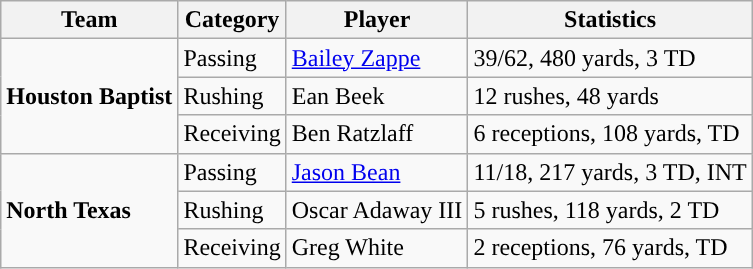<table class="wikitable" style="float: right;">
<tr>
<th>Team</th>
<th>Category</th>
<th>Player</th>
<th>Statistics</th>
</tr>
<tr>
<td rowspan=3><strong>Houston Baptist</strong></td>
<td>Passing</td>
<td><a href='#'>Bailey Zappe</a></td>
<td>39/62, 480 yards, 3 TD</td>
</tr>
<tr>
<td>Rushing</td>
<td>Ean Beek</td>
<td>12 rushes, 48 yards</td>
</tr>
<tr>
<td>Receiving</td>
<td>Ben Ratzlaff</td>
<td>6 receptions, 108 yards, TD</td>
</tr>
<tr>
<td rowspan=3><strong>North Texas</strong></td>
<td>Passing</td>
<td><a href='#'>Jason Bean</a></td>
<td>11/18, 217 yards, 3 TD, INT</td>
</tr>
<tr>
<td>Rushing</td>
<td>Oscar Adaway III</td>
<td>5 rushes, 118 yards, 2 TD</td>
</tr>
<tr>
<td>Receiving</td>
<td>Greg White</td>
<td>2 receptions, 76 yards, TD</td>
</tr>
</table>
